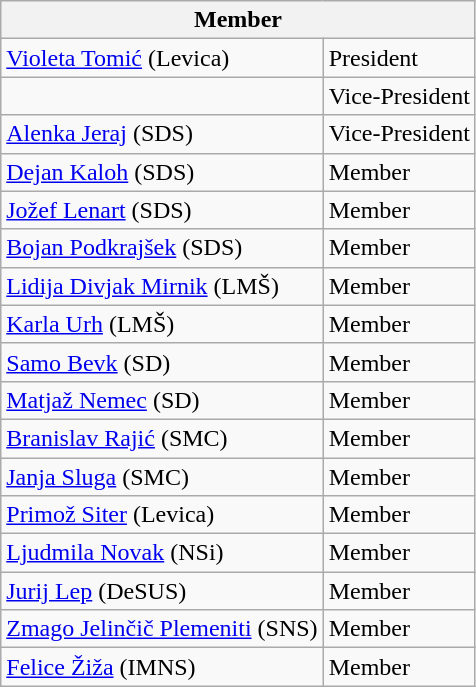<table class="wikitable">
<tr>
<th colspan="2">Member</th>
</tr>
<tr>
<td><a href='#'>Violeta Tomić</a> (Levica)</td>
<td>President</td>
</tr>
<tr>
<td></td>
<td>Vice-President</td>
</tr>
<tr>
<td><a href='#'>Alenka Jeraj</a> (SDS)</td>
<td>Vice-President</td>
</tr>
<tr>
<td><a href='#'>Dejan Kaloh</a> (SDS)</td>
<td>Member</td>
</tr>
<tr>
<td><a href='#'>Jožef Lenart</a> (SDS)</td>
<td>Member</td>
</tr>
<tr>
<td><a href='#'>Bojan Podkrajšek</a> (SDS)</td>
<td>Member</td>
</tr>
<tr>
<td><a href='#'>Lidija Divjak Mirnik</a> (LMŠ)</td>
<td>Member</td>
</tr>
<tr>
<td><a href='#'>Karla Urh</a> (LMŠ)</td>
<td>Member</td>
</tr>
<tr>
<td><a href='#'>Samo Bevk</a> (SD)</td>
<td>Member</td>
</tr>
<tr>
<td><a href='#'>Matjaž Nemec</a> (SD)</td>
<td>Member</td>
</tr>
<tr>
<td><a href='#'>Branislav Rajić</a> (SMC)</td>
<td>Member</td>
</tr>
<tr>
<td><a href='#'>Janja Sluga</a> (SMC)</td>
<td>Member</td>
</tr>
<tr>
<td><a href='#'>Primož Siter</a> (Levica)</td>
<td>Member</td>
</tr>
<tr>
<td><a href='#'>Ljudmila Novak</a> (NSi)</td>
<td>Member</td>
</tr>
<tr>
<td><a href='#'>Jurij Lep</a> (DeSUS)</td>
<td>Member</td>
</tr>
<tr>
<td><a href='#'>Zmago Jelinčič Plemeniti</a> (SNS)</td>
<td>Member</td>
</tr>
<tr>
<td><a href='#'>Felice Žiža</a> (IMNS)</td>
<td>Member</td>
</tr>
</table>
